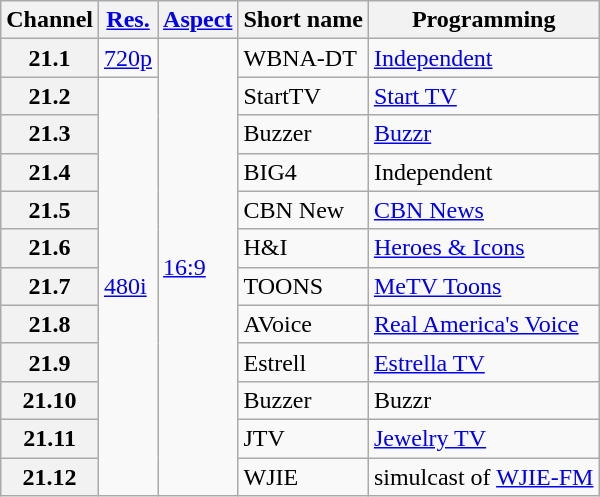<table class="wikitable">
<tr>
<th scope = "col">Channel</th>
<th scope = "col"><a href='#'>Res.</a></th>
<th scope = "col"><a href='#'>Aspect</a></th>
<th scope = "col">Short name</th>
<th scope = "col">Programming</th>
</tr>
<tr>
<th scope = "row">21.1</th>
<td><a href='#'>720p</a></td>
<td rowspan="12"><a href='#'>16:9</a></td>
<td>WBNA-DT</td>
<td><a href='#'>Independent</a></td>
</tr>
<tr>
<th scope = "row">21.2</th>
<td rowspan="11"><a href='#'>480i</a></td>
<td>StartTV</td>
<td><a href='#'>Start TV</a></td>
</tr>
<tr>
<th scope = "row">21.3</th>
<td>Buzzer</td>
<td><a href='#'>Buzzr</a></td>
</tr>
<tr>
<th scope = "row">21.4</th>
<td>BIG4</td>
<td>Independent</td>
</tr>
<tr>
<th scope = "row">21.5</th>
<td>CBN New</td>
<td><a href='#'>CBN News</a></td>
</tr>
<tr>
<th scope = "row">21.6</th>
<td>H&I</td>
<td><a href='#'>Heroes & Icons</a></td>
</tr>
<tr>
<th scope = "row">21.7</th>
<td>TOONS</td>
<td><a href='#'>MeTV Toons</a></td>
</tr>
<tr>
<th scope = "row">21.8</th>
<td>AVoice</td>
<td><a href='#'>Real America's Voice</a></td>
</tr>
<tr>
<th scope = "row">21.9</th>
<td>Estrell</td>
<td><a href='#'>Estrella TV</a></td>
</tr>
<tr>
<th scope = "row">21.10</th>
<td>Buzzer</td>
<td>Buzzr</td>
</tr>
<tr>
<th scope = "row">21.11</th>
<td>JTV</td>
<td><a href='#'>Jewelry TV</a></td>
</tr>
<tr>
<th scope = "row">21.12</th>
<td>WJIE</td>
<td>simulcast of <a href='#'>WJIE-FM</a></td>
</tr>
</table>
